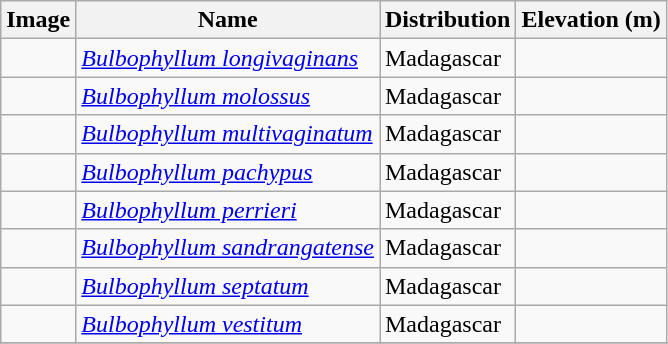<table class="wikitable collapsible">
<tr>
<th>Image</th>
<th>Name</th>
<th>Distribution</th>
<th>Elevation (m)</th>
</tr>
<tr>
<td></td>
<td><em><a href='#'>Bulbophyllum longivaginans</a></em> </td>
<td>Madagascar</td>
<td></td>
</tr>
<tr>
<td></td>
<td><em><a href='#'>Bulbophyllum molossus</a></em> </td>
<td>Madagascar</td>
<td></td>
</tr>
<tr>
<td></td>
<td><em><a href='#'>Bulbophyllum multivaginatum</a></em> </td>
<td>Madagascar</td>
<td></td>
</tr>
<tr>
<td></td>
<td><em><a href='#'>Bulbophyllum pachypus</a></em> </td>
<td>Madagascar</td>
<td></td>
</tr>
<tr>
<td></td>
<td><em><a href='#'>Bulbophyllum perrieri</a></em> </td>
<td>Madagascar</td>
<td></td>
</tr>
<tr>
<td></td>
<td><em><a href='#'>Bulbophyllum sandrangatense</a></em> </td>
<td>Madagascar</td>
<td></td>
</tr>
<tr>
<td></td>
<td><em><a href='#'>Bulbophyllum septatum</a></em> </td>
<td>Madagascar</td>
<td></td>
</tr>
<tr>
<td></td>
<td><em><a href='#'>Bulbophyllum vestitum</a></em> </td>
<td>Madagascar</td>
<td></td>
</tr>
<tr>
</tr>
</table>
